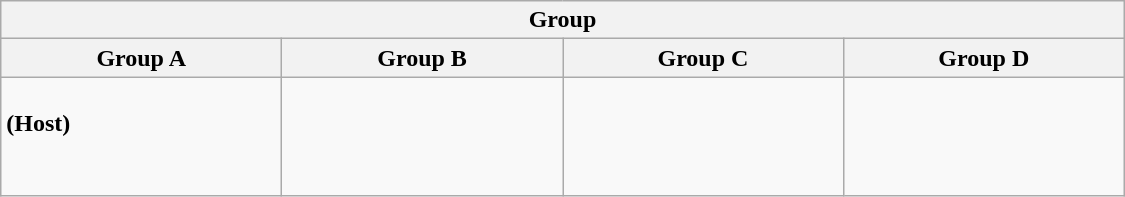<table class="wikitable" width=750>
<tr>
<th colspan=4>Group</th>
</tr>
<tr>
<th width=25%>Group A</th>
<th width=25%>Group B</th>
<th width=25%>Group C</th>
<th width=25%>Group D</th>
</tr>
<tr>
<td><br> <strong>(Host)</strong><br>
 <br>
 <br>
</td>
<td><br> <br>
 <br>
 <br>
</td>
<td><br> <br>
 <br>
 <br>
</td>
<td><br> <br>
 <br>
 <br>
</td>
</tr>
</table>
